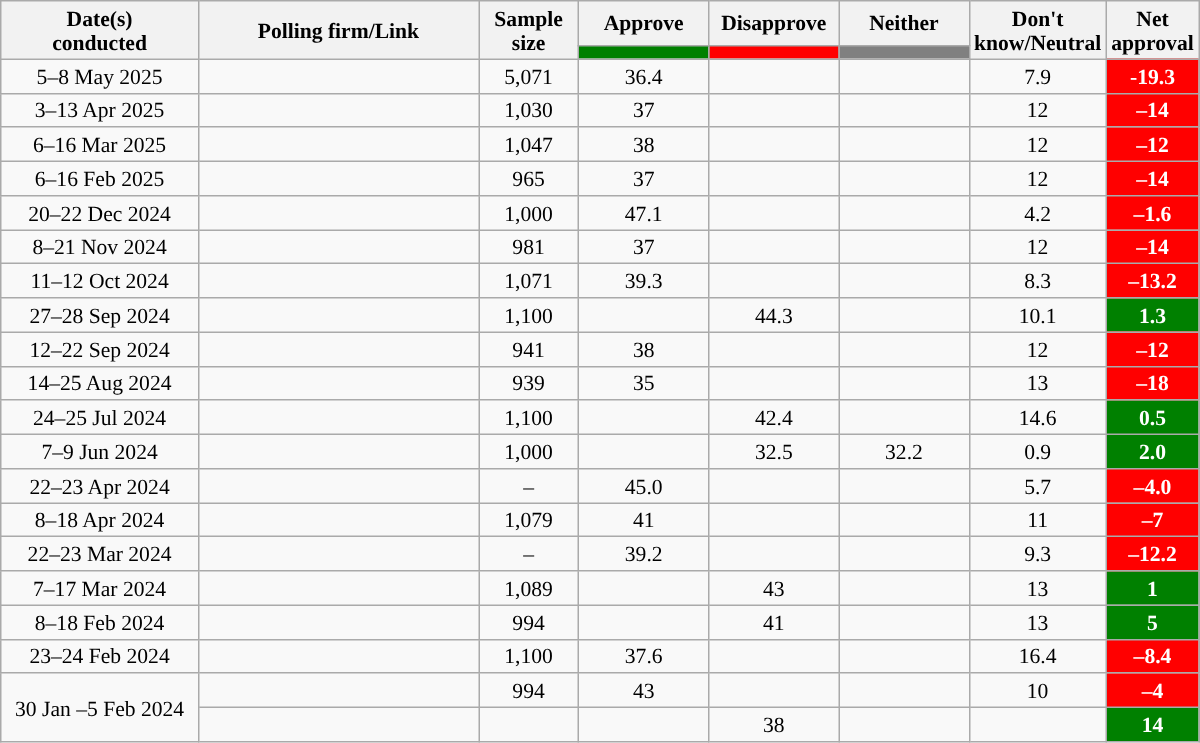<table class="wikitable sortable collapsible" style="text-align:center; font-size:90%; line-height:16px">
<tr>
<th style="width:125px;" rowspan="2">Date(s)<br>conducted</th>
<th rowspan="2" style="width:180px;">Polling firm/Link</th>
<th style="width:60px;" rowspan="2">Sample size</th>
<th class="unsortable" style="width:80px;">Approve</th>
<th class="unsortable" style="width:80px;">Disapprove</th>
<th class="unsortable" style="width:80px;">Neither</th>
<th class="unsortable" style="width:80px;" rowspan="2">Don't know/Neutral</th>
<th class="unsortable" style="width:20px;" rowspan="2">Net approval</th>
</tr>
<tr>
<th class="unsortable" style="background:green;width:60px;"></th>
<th class="unsortable" style="background:red;width:60px;"></th>
<th class="unsortable" style="background:grey;width:60px;"></th>
</tr>
<tr>
<td data-sort-value="2025-05-08">5–8 May 2025</td>
<td></td>
<td>5,071</td>
<td>36.4</td>
<td></td>
<td></td>
<td>7.9</td>
<td style="background:red;color:white;"><strong>-19.3</strong></td>
</tr>
<tr>
<td data-sort-value="2025-04-13">3–13 Apr 2025</td>
<td></td>
<td>1,030</td>
<td>37</td>
<td></td>
<td></td>
<td>12</td>
<td style="background:red;color:white;"><strong>–14</strong></td>
</tr>
<tr>
<td data-sort-value="2025-03-16">6–16 Mar 2025</td>
<td></td>
<td>1,047</td>
<td>38</td>
<td></td>
<td></td>
<td>12</td>
<td style="background:red;color:white;"><strong>–12</strong></td>
</tr>
<tr>
<td data-sort-value="2025-02-16">6–16 Feb 2025</td>
<td></td>
<td>965</td>
<td>37</td>
<td></td>
<td></td>
<td>12</td>
<td style="background:red;color:white;"><strong>–14</strong></td>
</tr>
<tr>
<td data-sort-value="2024-12-22">20–22 Dec 2024</td>
<td></td>
<td>1,000</td>
<td>47.1</td>
<td></td>
<td></td>
<td>4.2</td>
<td style="background:red;color:white;"><strong>–1.6</strong></td>
</tr>
<tr>
<td data-sort-value="2024-11-21">8–21 Nov 2024</td>
<td></td>
<td>981</td>
<td>37</td>
<td></td>
<td></td>
<td>12</td>
<td style="background:red;color:white;"><strong>–14</strong></td>
</tr>
<tr>
<td data-sort-value="2024-10-12">11–12 Oct 2024</td>
<td></td>
<td>1,071</td>
<td>39.3</td>
<td></td>
<td></td>
<td>8.3</td>
<td style="background:red;color:white;"><strong>–13.2</strong></td>
</tr>
<tr>
<td data-sort-value="2024-08-27">27–28 Sep 2024</td>
<td></td>
<td>1,100</td>
<td></td>
<td>44.3</td>
<td></td>
<td>10.1</td>
<td style="background:green;color:white;"><strong>1.3</strong></td>
</tr>
<tr>
<td data-sort-value="2024-09-22">12–22 Sep 2024</td>
<td></td>
<td>941</td>
<td>38</td>
<td></td>
<td></td>
<td>12</td>
<td style="background:red;color:white;"><strong>–12</strong></td>
</tr>
<tr>
<td data-sort-value="2024-08-25">14–25 Aug 2024</td>
<td></td>
<td>939</td>
<td>35</td>
<td></td>
<td></td>
<td>13</td>
<td style="background:red;color:white;"><strong>–18</strong></td>
</tr>
<tr>
<td data-sort-value="2024-06-29">24–25 Jul 2024</td>
<td></td>
<td>1,100</td>
<td></td>
<td>42.4</td>
<td></td>
<td>14.6</td>
<td style="background:green;color:white;"><strong>0.5</strong></td>
</tr>
<tr>
<td data-sort-value="2024-06-09">7–9 Jun 2024</td>
<td></td>
<td>1,000</td>
<td></td>
<td>32.5</td>
<td>32.2</td>
<td>0.9</td>
<td style="background:green;color:white;"><strong>2.0</strong></td>
</tr>
<tr>
<td data-sort-value="2024-04-23">22–23 Apr 2024</td>
<td></td>
<td>–</td>
<td>45.0</td>
<td></td>
<td></td>
<td>5.7</td>
<td style="background:red;color:white;"><strong>–4.0</strong></td>
</tr>
<tr>
<td data-sort-value="2024-04-18">8–18 Apr 2024</td>
<td></td>
<td>1,079</td>
<td>41</td>
<td></td>
<td></td>
<td>11</td>
<td style="background:red;color:white;"><strong>–7</strong></td>
</tr>
<tr>
<td data-sort-value="2024-03-23">22–23 Mar 2024</td>
<td></td>
<td>–</td>
<td>39.2</td>
<td></td>
<td></td>
<td>9.3</td>
<td style="background:red;color:white;"><strong>–12.2</strong></td>
</tr>
<tr>
<td data-sort-value="2024-03-17">7–17 Mar 2024</td>
<td></td>
<td>1,089</td>
<td></td>
<td>43</td>
<td></td>
<td>13</td>
<td style="background:green;color:white;"><strong>1</strong></td>
</tr>
<tr>
<td data-sort-value="2024-02-18">8–18 Feb 2024</td>
<td></td>
<td>994</td>
<td></td>
<td>41</td>
<td></td>
<td>13</td>
<td style="background:green;color:white;"><strong>5</strong></td>
</tr>
<tr>
<td data-sort-value="2024-02-24">23–24 Feb 2024</td>
<td></td>
<td>1,100</td>
<td>37.6</td>
<td></td>
<td></td>
<td>16.4</td>
<td style="background:red;color:white;"><strong>–8.4</strong></td>
</tr>
<tr>
<td rowspan="2" data-sort-value="2024-02-05">30 Jan –5 Feb 2024</td>
<td></td>
<td>994</td>
<td>43</td>
<td></td>
<td></td>
<td>10</td>
<td style="background:red;color:white;"><strong>–4</strong></td>
</tr>
<tr>
<td></td>
<td></td>
<td></td>
<td>38</td>
<td></td>
<td></td>
<td style="background:green;color:white;"><strong>14</strong></td>
</tr>
</table>
